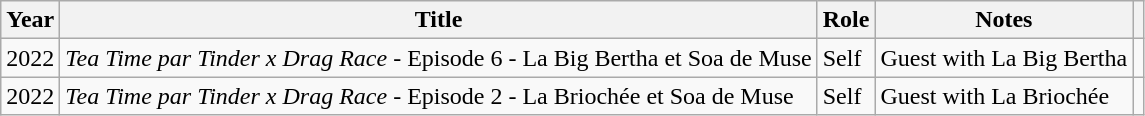<table class="wikitable plainrowheaders sortable">
<tr>
<th scope="col">Year</th>
<th scope="col">Title</th>
<th scope="col">Role</th>
<th scope="col">Notes</th>
<th class="unsortable" style="text-align: center;"></th>
</tr>
<tr>
<td>2022</td>
<td><em>Tea Time par Tinder x Drag Race</em> - Episode 6 - La Big Bertha et Soa de Muse</td>
<td>Self</td>
<td>Guest with La Big Bertha</td>
<td></td>
</tr>
<tr>
<td>2022</td>
<td><em>Tea Time par Tinder x Drag Race</em> - Episode 2 - La Briochée et Soa de Muse</td>
<td>Self</td>
<td>Guest with La Briochée</td>
<td style="text-align: center;"></td>
</tr>
</table>
